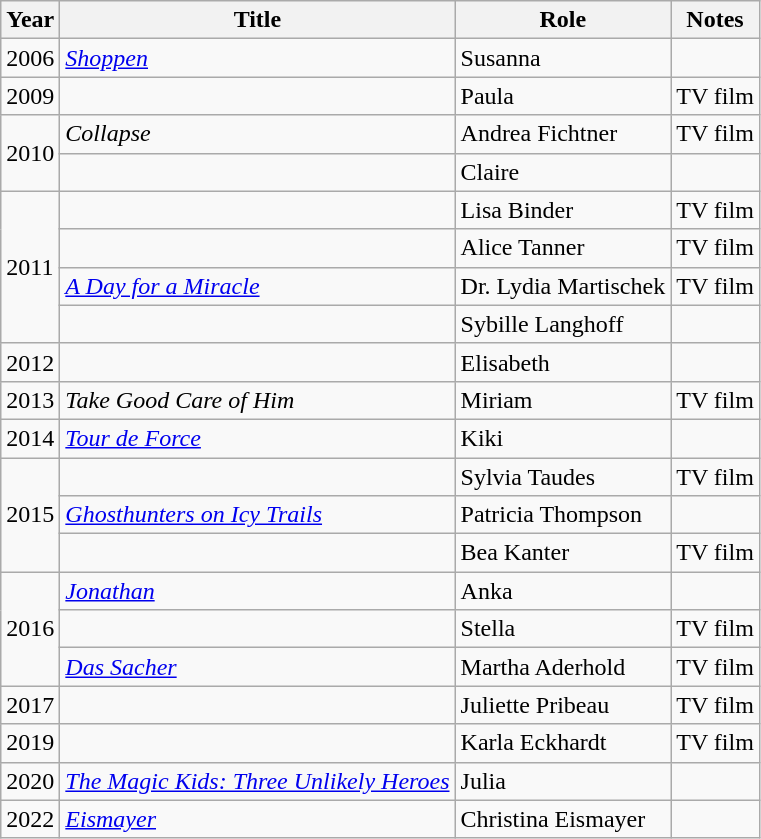<table class="wikitable sortable">
<tr>
<th>Year</th>
<th>Title</th>
<th>Role</th>
<th class="unsortable">Notes</th>
</tr>
<tr>
<td>2006</td>
<td><em><a href='#'>Shoppen</a></em></td>
<td>Susanna</td>
<td></td>
</tr>
<tr>
<td>2009</td>
<td><em></em></td>
<td>Paula</td>
<td>TV film</td>
</tr>
<tr>
<td rowspan=2>2010</td>
<td><em>Collapse</em></td>
<td>Andrea Fichtner</td>
<td>TV film</td>
</tr>
<tr>
<td><em></em></td>
<td>Claire</td>
<td></td>
</tr>
<tr>
<td rowspan=4>2011</td>
<td><em></em></td>
<td>Lisa Binder</td>
<td>TV film</td>
</tr>
<tr>
<td><em></em></td>
<td>Alice Tanner</td>
<td>TV film</td>
</tr>
<tr>
<td><em><a href='#'>A Day for a Miracle</a></em></td>
<td>Dr. Lydia Martischek</td>
<td>TV film</td>
</tr>
<tr>
<td><em></em></td>
<td>Sybille Langhoff</td>
<td></td>
</tr>
<tr>
<td>2012</td>
<td><em></em></td>
<td>Elisabeth</td>
<td></td>
</tr>
<tr>
<td>2013</td>
<td><em>Take Good Care of Him</em></td>
<td>Miriam</td>
<td>TV film</td>
</tr>
<tr>
<td>2014</td>
<td><em><a href='#'>Tour de Force</a></em></td>
<td>Kiki</td>
<td></td>
</tr>
<tr>
<td rowspan=3>2015</td>
<td><em></em></td>
<td>Sylvia Taudes</td>
<td>TV film</td>
</tr>
<tr>
<td><em><a href='#'>Ghosthunters on Icy Trails</a></em></td>
<td>Patricia Thompson</td>
<td></td>
</tr>
<tr>
<td><em></em></td>
<td>Bea Kanter</td>
<td>TV film</td>
</tr>
<tr>
<td rowspan=3>2016</td>
<td><em><a href='#'>Jonathan</a></em></td>
<td>Anka</td>
</tr>
<tr>
<td><em></em></td>
<td>Stella</td>
<td>TV film</td>
</tr>
<tr>
<td><em><a href='#'>Das Sacher</a></em></td>
<td>Martha Aderhold</td>
<td>TV film</td>
</tr>
<tr>
<td>2017</td>
<td><em></em></td>
<td>Juliette Pribeau</td>
<td>TV film</td>
</tr>
<tr>
<td>2019</td>
<td><em></em></td>
<td>Karla Eckhardt</td>
<td>TV film</td>
</tr>
<tr>
<td>2020</td>
<td><em><a href='#'>The Magic Kids: Three Unlikely Heroes</a></em></td>
<td>Julia</td>
<td></td>
</tr>
<tr>
<td>2022</td>
<td><em><a href='#'>Eismayer</a></em></td>
<td>Christina Eismayer</td>
<td></td>
</tr>
</table>
